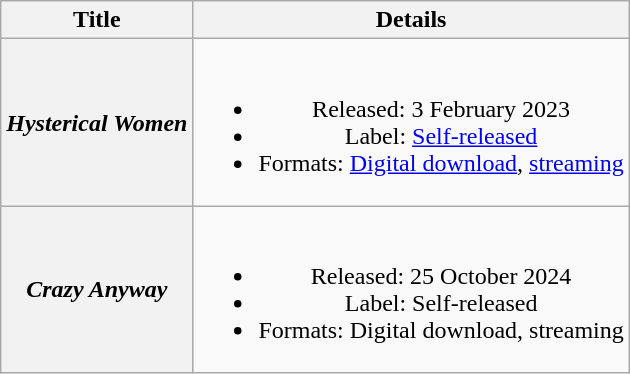<table class="wikitable plainrowheaders" style="text-align:center;">
<tr>
<th scope="col">Title</th>
<th scope="col">Details</th>
</tr>
<tr>
<th scope="row"><em>Hysterical Women</em></th>
<td><br><ul><li>Released: 3 February 2023</li><li>Label: <a href='#'>Self-released</a></li><li>Formats: <a href='#'>Digital download</a>, <a href='#'>streaming</a></li></ul></td>
</tr>
<tr>
<th scope="row"><em>Crazy Anyway</em></th>
<td><br><ul><li>Released: 25 October 2024</li><li>Label: Self-released</li><li>Formats: Digital download, streaming</li></ul></td>
</tr>
</table>
